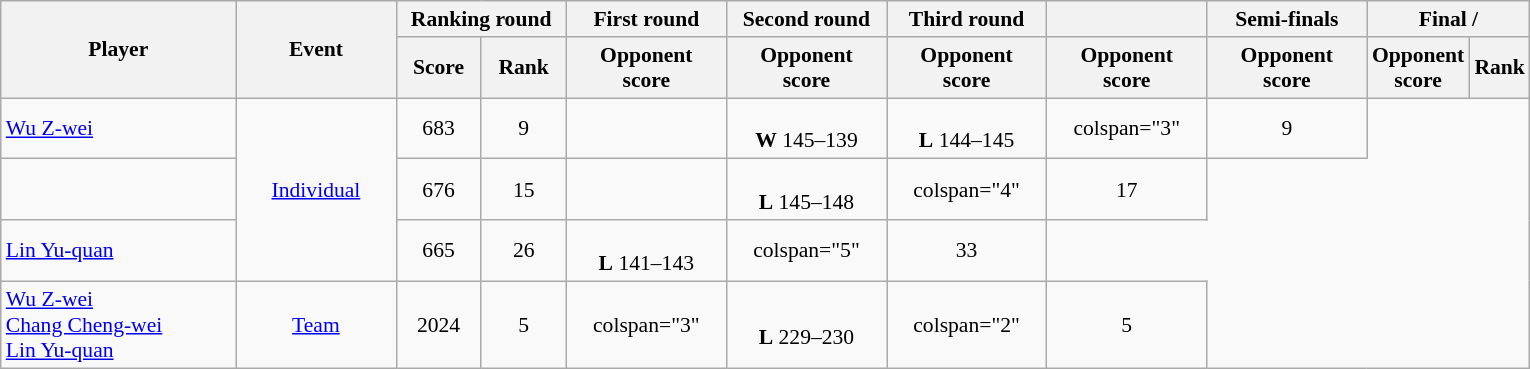<table class="wikitable" style="font-size:90%; text-align:center">
<tr>
<th rowspan="2" width="150">Player</th>
<th rowspan="2" width="100">Event</th>
<th colspan="2">Ranking round</th>
<th width="100">First round</th>
<th width="100">Second round</th>
<th width="100">Third round</th>
<th width="100"></th>
<th width="100">Semi-finals</th>
<th colspan="2" width="100">Final / </th>
</tr>
<tr>
<th width="50">Score</th>
<th width="50">Rank</th>
<th>Opponent<br>score</th>
<th>Opponent<br>score</th>
<th>Opponent<br>score</th>
<th>Opponent<br>score</th>
<th>Opponent<br>score</th>
<th>Opponent<br>score</th>
<th>Rank</th>
</tr>
<tr>
<td align="left"><a href='#'>Wu Z-wei</a></td>
<td rowspan="3"><a href='#'>Individual</a></td>
<td>683</td>
<td>9</td>
<td></td>
<td><br><strong>W</strong> 145–139</td>
<td><br><strong>L</strong> 144–145</td>
<td>colspan="3" </td>
<td>9</td>
</tr>
<tr>
<td align="left"></td>
<td>676</td>
<td>15</td>
<td></td>
<td><br><strong>L</strong> 145–148</td>
<td>colspan="4" </td>
<td>17</td>
</tr>
<tr>
<td align="left"><a href='#'>Lin Yu-quan</a></td>
<td>665</td>
<td>26</td>
<td><br><strong>L</strong> 141–143</td>
<td>colspan="5" </td>
<td>33</td>
</tr>
<tr>
<td align="left"><a href='#'>Wu Z-wei</a><br><a href='#'>Chang Cheng-wei</a><br><a href='#'>Lin Yu-quan</a></td>
<td><a href='#'>Team</a></td>
<td>2024</td>
<td>5</td>
<td>colspan="3" </td>
<td><br><strong>L</strong> 229–230</td>
<td>colspan="2" </td>
<td>5</td>
</tr>
</table>
